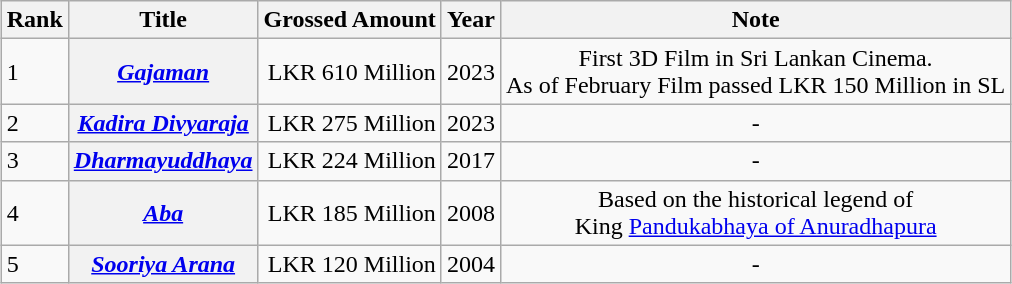<table class="wikitable plainrowheaders" style="margin:auto; margin:auto;">
<tr>
<th scope="col">Rank</th>
<th scope="col">Title</th>
<th scope="col">Grossed Amount</th>
<th scope="col">Year</th>
<th scope="col">Note</th>
</tr>
<tr>
<td>1</td>
<th scope="row"><em><a href='#'>Gajaman</a></em></th>
<td style="text-align:right;">LKR 610 Million</td>
<td style="text-align:center;">2023</td>
<td style="text-align:center;">First 3D Film in Sri Lankan Cinema. <br> As of February Film passed LKR 150 Million in SL</td>
</tr>
<tr>
<td>2</td>
<th scope="row"><em><a href='#'>Kadira Divyaraja</a></em></th>
<td style="text-align:right;">LKR 275 Million</td>
<td style="text-align:center;">2023</td>
<td style="text-align:center;">-</td>
</tr>
<tr>
<td>3</td>
<th scope="row"><em><a href='#'>Dharmayuddhaya</a></em></th>
<td style="text-align:right;">LKR 224 Million</td>
<td style="text-align:center;">2017</td>
<td style="text-align:center;">-</td>
</tr>
<tr>
<td>4</td>
<th scope="row"><em><a href='#'>Aba</a></em></th>
<td style="text-align:right;">LKR 185 Million</td>
<td style="text-align:center;">2008</td>
<td style="text-align:center;">Based on the historical legend of <br> King <a href='#'>Pandukabhaya of Anuradhapura</a></td>
</tr>
<tr>
<td>5</td>
<th scope="row"><em><a href='#'>Sooriya Arana</a></em></th>
<td style="text-align:right;">LKR 120 Million</td>
<td style="text-align:center;">2004</td>
<td style="text-align:center;">-</td>
</tr>
</table>
